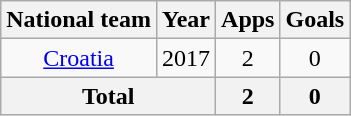<table class=wikitable style="text-align: center">
<tr>
<th>National team</th>
<th>Year</th>
<th>Apps</th>
<th>Goals</th>
</tr>
<tr>
<td><a href='#'>Croatia</a></td>
<td>2017</td>
<td>2</td>
<td>0</td>
</tr>
<tr>
<th colspan=2>Total</th>
<th>2</th>
<th>0</th>
</tr>
</table>
